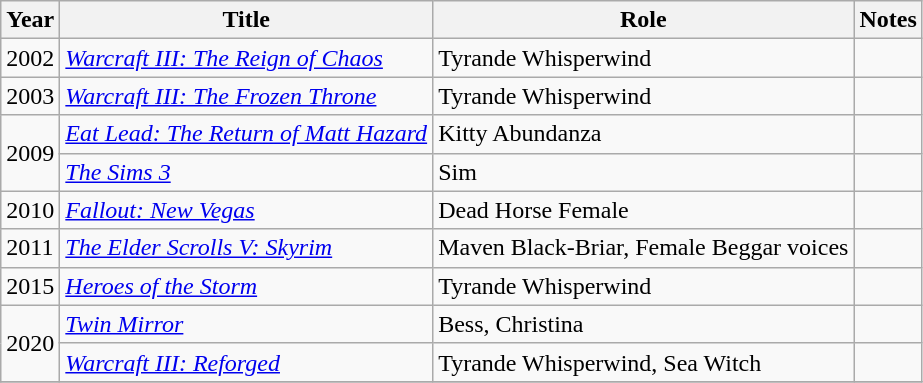<table class="wikitable sortable">
<tr>
<th>Year</th>
<th>Title</th>
<th>Role</th>
<th class="unsortable">Notes</th>
</tr>
<tr>
<td>2002</td>
<td><em><a href='#'>Warcraft III: The Reign of Chaos</a></em></td>
<td>Tyrande Whisperwind</td>
<td></td>
</tr>
<tr>
<td>2003</td>
<td><em><a href='#'>Warcraft III: The Frozen Throne</a></em></td>
<td>Tyrande Whisperwind</td>
<td></td>
</tr>
<tr>
<td rowspan="2">2009</td>
<td><em><a href='#'>Eat Lead: The Return of Matt Hazard</a></em></td>
<td>Kitty Abundanza</td>
<td></td>
</tr>
<tr>
<td><em><a href='#'>The Sims 3</a></em></td>
<td>Sim</td>
<td></td>
</tr>
<tr>
<td>2010</td>
<td><em><a href='#'>Fallout: New Vegas</a></em></td>
<td>Dead Horse Female</td>
<td></td>
</tr>
<tr>
<td>2011</td>
<td><em><a href='#'>The Elder Scrolls V: Skyrim</a></em></td>
<td>Maven Black-Briar, Female Beggar voices</td>
<td></td>
</tr>
<tr>
<td>2015</td>
<td><em><a href='#'>Heroes of the Storm</a></em></td>
<td>Tyrande Whisperwind</td>
<td></td>
</tr>
<tr>
<td rowspan="2">2020</td>
<td><em><a href='#'>Twin Mirror</a></em></td>
<td>Bess, Christina</td>
<td></td>
</tr>
<tr>
<td><em><a href='#'>Warcraft III: Reforged</a></em></td>
<td>Tyrande Whisperwind, Sea Witch</td>
<td></td>
</tr>
<tr>
</tr>
</table>
